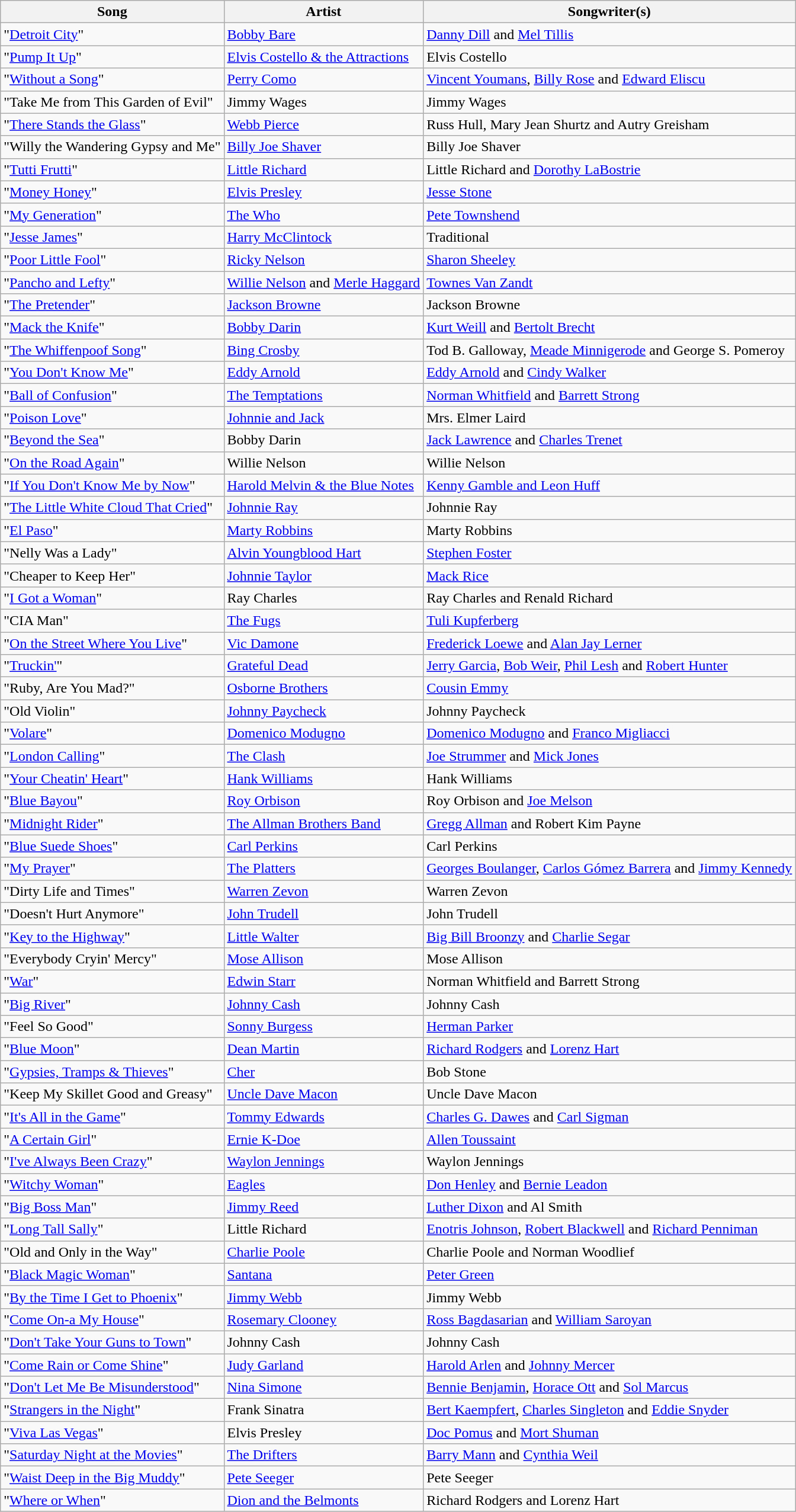<table class="wikitable">
<tr>
<th>Song</th>
<th>Artist</th>
<th>Songwriter(s)</th>
</tr>
<tr>
<td>"<a href='#'>Detroit City</a>"</td>
<td><a href='#'>Bobby Bare</a></td>
<td><a href='#'>Danny Dill</a> and <a href='#'>Mel Tillis</a></td>
</tr>
<tr>
<td>"<a href='#'>Pump It Up</a>"</td>
<td><a href='#'>Elvis Costello & the Attractions</a></td>
<td>Elvis Costello</td>
</tr>
<tr>
<td>"<a href='#'>Without a Song</a>"</td>
<td><a href='#'>Perry Como</a></td>
<td><a href='#'>Vincent Youmans</a>, <a href='#'>Billy Rose</a> and <a href='#'>Edward Eliscu</a></td>
</tr>
<tr>
<td>"Take Me from This Garden of Evil"</td>
<td>Jimmy Wages</td>
<td>Jimmy Wages</td>
</tr>
<tr>
<td>"<a href='#'>There Stands the Glass</a>"</td>
<td><a href='#'>Webb Pierce</a></td>
<td>Russ Hull, Mary Jean Shurtz and Autry Greisham</td>
</tr>
<tr>
<td>"Willy the Wandering Gypsy and Me"</td>
<td><a href='#'>Billy Joe Shaver</a></td>
<td>Billy Joe Shaver</td>
</tr>
<tr>
<td>"<a href='#'>Tutti Frutti</a>"</td>
<td><a href='#'>Little Richard</a></td>
<td>Little Richard and <a href='#'>Dorothy LaBostrie</a></td>
</tr>
<tr>
<td>"<a href='#'>Money Honey</a>"</td>
<td><a href='#'>Elvis Presley</a></td>
<td><a href='#'>Jesse Stone</a></td>
</tr>
<tr>
<td>"<a href='#'>My Generation</a>"</td>
<td><a href='#'>The Who</a></td>
<td><a href='#'>Pete Townshend</a></td>
</tr>
<tr>
<td>"<a href='#'>Jesse James</a>"</td>
<td><a href='#'>Harry McClintock</a></td>
<td>Traditional</td>
</tr>
<tr>
<td>"<a href='#'>Poor Little Fool</a>"</td>
<td><a href='#'>Ricky Nelson</a></td>
<td><a href='#'>Sharon Sheeley</a></td>
</tr>
<tr>
<td>"<a href='#'>Pancho and Lefty</a>"</td>
<td><a href='#'>Willie Nelson</a> and <a href='#'>Merle Haggard</a></td>
<td><a href='#'>Townes Van Zandt</a></td>
</tr>
<tr>
<td>"<a href='#'>The Pretender</a>"</td>
<td><a href='#'>Jackson Browne</a></td>
<td>Jackson Browne</td>
</tr>
<tr>
<td>"<a href='#'>Mack the Knife</a>"</td>
<td><a href='#'>Bobby Darin</a></td>
<td><a href='#'>Kurt Weill</a> and <a href='#'>Bertolt Brecht</a></td>
</tr>
<tr>
<td>"<a href='#'>The Whiffenpoof Song</a>"</td>
<td><a href='#'>Bing Crosby</a></td>
<td>Tod B. Galloway, <a href='#'>Meade Minnigerode</a> and George S. Pomeroy</td>
</tr>
<tr>
<td>"<a href='#'>You Don't Know Me</a>"</td>
<td><a href='#'>Eddy Arnold</a></td>
<td><a href='#'>Eddy Arnold</a> and <a href='#'>Cindy Walker</a></td>
</tr>
<tr>
<td>"<a href='#'>Ball of Confusion</a>"</td>
<td><a href='#'>The Temptations</a></td>
<td><a href='#'>Norman Whitfield</a> and <a href='#'>Barrett Strong</a></td>
</tr>
<tr>
<td>"<a href='#'>Poison Love</a>"</td>
<td><a href='#'>Johnnie and Jack</a></td>
<td>Mrs. Elmer Laird</td>
</tr>
<tr>
<td>"<a href='#'>Beyond the Sea</a>"</td>
<td>Bobby Darin</td>
<td><a href='#'>Jack Lawrence</a> and <a href='#'>Charles Trenet</a></td>
</tr>
<tr>
<td>"<a href='#'>On the Road Again</a>"</td>
<td>Willie Nelson</td>
<td>Willie Nelson</td>
</tr>
<tr>
<td>"<a href='#'>If You Don't Know Me by Now</a>"</td>
<td><a href='#'>Harold Melvin & the Blue Notes</a></td>
<td><a href='#'>Kenny Gamble and Leon Huff</a></td>
</tr>
<tr>
<td>"<a href='#'>The Little White Cloud That Cried</a>"</td>
<td><a href='#'>Johnnie Ray</a></td>
<td>Johnnie Ray</td>
</tr>
<tr>
<td>"<a href='#'>El Paso</a>"</td>
<td><a href='#'>Marty Robbins</a></td>
<td>Marty Robbins</td>
</tr>
<tr>
<td>"Nelly Was a Lady"</td>
<td><a href='#'>Alvin Youngblood Hart</a></td>
<td><a href='#'>Stephen Foster</a></td>
</tr>
<tr>
<td>"Cheaper to Keep Her"</td>
<td><a href='#'>Johnnie Taylor</a></td>
<td><a href='#'>Mack Rice</a></td>
</tr>
<tr>
<td>"<a href='#'>I Got a Woman</a>"</td>
<td>Ray Charles</td>
<td>Ray Charles and Renald Richard</td>
</tr>
<tr>
<td>"CIA Man"</td>
<td><a href='#'>The Fugs</a></td>
<td><a href='#'>Tuli Kupferberg</a></td>
</tr>
<tr>
<td>"<a href='#'>On the Street Where You Live</a>"</td>
<td><a href='#'>Vic Damone</a></td>
<td><a href='#'>Frederick Loewe</a> and <a href='#'>Alan Jay Lerner</a></td>
</tr>
<tr>
<td>"<a href='#'>Truckin'</a>"</td>
<td><a href='#'>Grateful Dead</a></td>
<td><a href='#'>Jerry Garcia</a>, <a href='#'>Bob Weir</a>, <a href='#'>Phil Lesh</a> and <a href='#'>Robert Hunter</a></td>
</tr>
<tr>
<td>"Ruby, Are You Mad?"</td>
<td><a href='#'>Osborne Brothers</a></td>
<td><a href='#'>Cousin Emmy</a></td>
</tr>
<tr>
<td>"Old Violin"</td>
<td><a href='#'>Johnny Paycheck</a></td>
<td>Johnny Paycheck</td>
</tr>
<tr>
<td>"<a href='#'>Volare</a>"</td>
<td><a href='#'>Domenico Modugno</a></td>
<td><a href='#'>Domenico Modugno</a> and <a href='#'>Franco Migliacci</a></td>
</tr>
<tr>
<td>"<a href='#'>London Calling</a>"</td>
<td><a href='#'>The Clash</a></td>
<td><a href='#'>Joe Strummer</a> and <a href='#'>Mick Jones</a></td>
</tr>
<tr>
<td>"<a href='#'>Your Cheatin' Heart</a>"</td>
<td><a href='#'>Hank Williams</a></td>
<td>Hank Williams</td>
</tr>
<tr>
<td>"<a href='#'>Blue Bayou</a>"</td>
<td><a href='#'>Roy Orbison</a></td>
<td>Roy Orbison and <a href='#'>Joe Melson</a></td>
</tr>
<tr>
<td>"<a href='#'>Midnight Rider</a>"</td>
<td><a href='#'>The Allman Brothers Band</a></td>
<td><a href='#'>Gregg Allman</a> and Robert Kim Payne</td>
</tr>
<tr>
<td>"<a href='#'>Blue Suede Shoes</a>"</td>
<td><a href='#'>Carl Perkins</a></td>
<td>Carl Perkins</td>
</tr>
<tr>
<td>"<a href='#'>My Prayer</a>"</td>
<td><a href='#'>The Platters</a></td>
<td><a href='#'>Georges Boulanger</a>, <a href='#'>Carlos Gómez Barrera</a> and <a href='#'>Jimmy Kennedy</a></td>
</tr>
<tr>
<td>"Dirty Life and Times"</td>
<td><a href='#'>Warren Zevon</a></td>
<td>Warren Zevon</td>
</tr>
<tr>
<td>"Doesn't Hurt Anymore"</td>
<td><a href='#'>John Trudell</a></td>
<td>John Trudell</td>
</tr>
<tr>
<td>"<a href='#'>Key to the Highway</a>"</td>
<td><a href='#'>Little Walter</a></td>
<td><a href='#'>Big Bill Broonzy</a> and <a href='#'>Charlie Segar</a></td>
</tr>
<tr>
<td>"Everybody Cryin' Mercy"</td>
<td><a href='#'>Mose Allison</a></td>
<td>Mose Allison</td>
</tr>
<tr>
<td>"<a href='#'>War</a>"</td>
<td><a href='#'>Edwin Starr</a></td>
<td>Norman Whitfield and Barrett Strong</td>
</tr>
<tr>
<td>"<a href='#'>Big River</a>"</td>
<td><a href='#'>Johnny Cash</a></td>
<td>Johnny Cash</td>
</tr>
<tr>
<td>"Feel So Good"</td>
<td><a href='#'>Sonny Burgess</a></td>
<td><a href='#'>Herman Parker</a></td>
</tr>
<tr>
<td>"<a href='#'>Blue Moon</a>"</td>
<td><a href='#'>Dean Martin</a></td>
<td><a href='#'>Richard Rodgers</a> and <a href='#'>Lorenz Hart</a></td>
</tr>
<tr>
<td>"<a href='#'>Gypsies, Tramps & Thieves</a>"</td>
<td><a href='#'>Cher</a></td>
<td>Bob Stone</td>
</tr>
<tr>
<td>"Keep My Skillet Good and Greasy"</td>
<td><a href='#'>Uncle Dave Macon</a></td>
<td>Uncle Dave Macon</td>
</tr>
<tr>
<td>"<a href='#'>It's All in the Game</a>"</td>
<td><a href='#'>Tommy Edwards</a></td>
<td><a href='#'>Charles G. Dawes</a> and <a href='#'>Carl Sigman</a></td>
</tr>
<tr>
<td>"<a href='#'>A Certain Girl</a>"</td>
<td><a href='#'>Ernie K-Doe</a></td>
<td><a href='#'>Allen Toussaint</a></td>
</tr>
<tr>
<td>"<a href='#'>I've Always Been Crazy</a>"</td>
<td><a href='#'>Waylon Jennings</a></td>
<td>Waylon Jennings</td>
</tr>
<tr>
<td>"<a href='#'>Witchy Woman</a>"</td>
<td><a href='#'>Eagles</a></td>
<td><a href='#'>Don Henley</a> and <a href='#'>Bernie Leadon</a></td>
</tr>
<tr>
<td>"<a href='#'>Big Boss Man</a>"</td>
<td><a href='#'>Jimmy Reed</a></td>
<td><a href='#'>Luther Dixon</a> and Al Smith</td>
</tr>
<tr>
<td>"<a href='#'>Long Tall Sally</a>"</td>
<td>Little Richard</td>
<td><a href='#'>Enotris Johnson</a>, <a href='#'>Robert Blackwell</a> and <a href='#'>Richard Penniman</a></td>
</tr>
<tr>
<td>"Old and Only in the Way"</td>
<td><a href='#'>Charlie Poole</a></td>
<td>Charlie Poole and Norman Woodlief</td>
</tr>
<tr>
<td>"<a href='#'>Black Magic Woman</a>"</td>
<td><a href='#'>Santana</a></td>
<td><a href='#'>Peter Green</a></td>
</tr>
<tr>
<td>"<a href='#'>By the Time I Get to Phoenix</a>"</td>
<td><a href='#'>Jimmy Webb</a></td>
<td>Jimmy Webb</td>
</tr>
<tr>
<td>"<a href='#'>Come On-a My House</a>"</td>
<td><a href='#'>Rosemary Clooney</a></td>
<td><a href='#'>Ross Bagdasarian</a> and <a href='#'>William Saroyan</a></td>
</tr>
<tr>
<td>"<a href='#'>Don't Take Your Guns to Town</a>"</td>
<td>Johnny Cash</td>
<td>Johnny Cash</td>
</tr>
<tr>
<td>"<a href='#'>Come Rain or Come Shine</a>"</td>
<td><a href='#'>Judy Garland</a></td>
<td><a href='#'>Harold Arlen</a> and <a href='#'>Johnny Mercer</a></td>
</tr>
<tr>
<td>"<a href='#'>Don't Let Me Be Misunderstood</a>"</td>
<td><a href='#'>Nina Simone</a></td>
<td><a href='#'>Bennie Benjamin</a>, <a href='#'>Horace Ott</a> and <a href='#'>Sol Marcus</a></td>
</tr>
<tr>
<td>"<a href='#'>Strangers in the Night</a>"</td>
<td>Frank Sinatra</td>
<td><a href='#'>Bert Kaempfert</a>, <a href='#'>Charles Singleton</a> and <a href='#'>Eddie Snyder</a></td>
</tr>
<tr>
<td>"<a href='#'>Viva Las Vegas</a>"</td>
<td>Elvis Presley</td>
<td><a href='#'>Doc Pomus</a> and <a href='#'>Mort Shuman</a></td>
</tr>
<tr>
<td>"<a href='#'>Saturday Night at the Movies</a>"</td>
<td><a href='#'>The Drifters</a></td>
<td><a href='#'>Barry Mann</a> and <a href='#'>Cynthia Weil</a></td>
</tr>
<tr>
<td>"<a href='#'>Waist Deep in the Big Muddy</a>"</td>
<td><a href='#'>Pete Seeger</a></td>
<td>Pete Seeger</td>
</tr>
<tr>
<td>"<a href='#'>Where or When</a>"</td>
<td><a href='#'>Dion and the Belmonts</a></td>
<td>Richard Rodgers and Lorenz Hart</td>
</tr>
</table>
